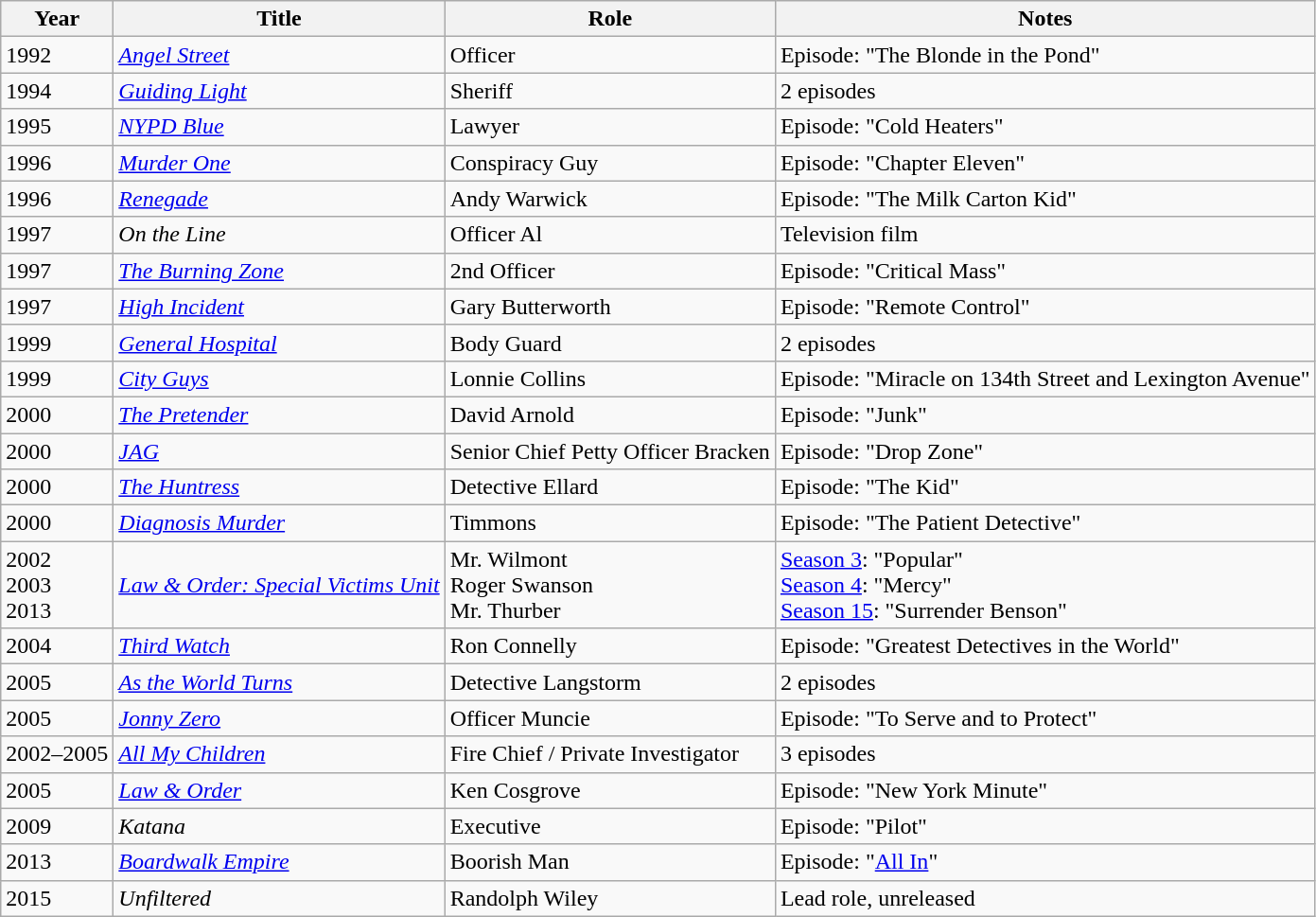<table class="wikitable sortable">
<tr>
<th>Year</th>
<th>Title</th>
<th>Role</th>
<th class="unsortable">Notes</th>
</tr>
<tr>
<td>1992</td>
<td><em><a href='#'>Angel Street</a></em></td>
<td>Officer</td>
<td>Episode: "The Blonde in the Pond"</td>
</tr>
<tr>
<td>1994</td>
<td><em><a href='#'>Guiding Light</a></em></td>
<td>Sheriff</td>
<td>2 episodes</td>
</tr>
<tr>
<td>1995</td>
<td><em><a href='#'>NYPD Blue</a></em></td>
<td>Lawyer</td>
<td>Episode: "Cold Heaters"</td>
</tr>
<tr>
<td>1996</td>
<td><em><a href='#'>Murder One</a></em></td>
<td>Conspiracy Guy</td>
<td>Episode: "Chapter Eleven"</td>
</tr>
<tr>
<td>1996</td>
<td><em><a href='#'>Renegade</a></em></td>
<td>Andy Warwick</td>
<td>Episode: "The Milk Carton Kid"</td>
</tr>
<tr>
<td>1997</td>
<td><em>On the Line</em></td>
<td>Officer Al</td>
<td>Television film</td>
</tr>
<tr>
<td>1997</td>
<td><em><a href='#'>The Burning Zone</a></em></td>
<td>2nd Officer</td>
<td>Episode: "Critical Mass"</td>
</tr>
<tr>
<td>1997</td>
<td><em><a href='#'>High Incident</a></em></td>
<td>Gary Butterworth</td>
<td>Episode: "Remote Control"</td>
</tr>
<tr>
<td>1999</td>
<td><em><a href='#'>General Hospital</a></em></td>
<td>Body Guard</td>
<td>2 episodes</td>
</tr>
<tr>
<td>1999</td>
<td><em><a href='#'>City Guys</a></em></td>
<td>Lonnie Collins</td>
<td>Episode: "Miracle on 134th Street and Lexington Avenue"</td>
</tr>
<tr>
<td>2000</td>
<td><em><a href='#'>The Pretender</a></em></td>
<td>David Arnold</td>
<td>Episode: "Junk"</td>
</tr>
<tr>
<td>2000</td>
<td><em><a href='#'>JAG</a></em></td>
<td>Senior Chief Petty Officer Bracken</td>
<td>Episode: "Drop Zone"</td>
</tr>
<tr>
<td>2000</td>
<td><em><a href='#'>The Huntress</a></em></td>
<td>Detective Ellard</td>
<td>Episode: "The Kid"</td>
</tr>
<tr>
<td>2000</td>
<td><em><a href='#'>Diagnosis Murder</a></em></td>
<td>Timmons</td>
<td>Episode: "The Patient Detective"</td>
</tr>
<tr>
<td>2002<br>2003<br>2013</td>
<td><em><a href='#'>Law & Order: Special Victims Unit</a></em></td>
<td>Mr. Wilmont<br>Roger Swanson<br>Mr. Thurber</td>
<td><a href='#'>Season 3</a>: "Popular"<br><a href='#'>Season 4</a>: "Mercy"<br><a href='#'>Season 15</a>: "Surrender Benson"</td>
</tr>
<tr>
<td>2004</td>
<td><em><a href='#'>Third Watch</a></em></td>
<td>Ron Connelly</td>
<td>Episode: "Greatest Detectives in the World"</td>
</tr>
<tr>
<td>2005</td>
<td><em><a href='#'>As the World Turns</a></em></td>
<td>Detective Langstorm</td>
<td>2 episodes</td>
</tr>
<tr>
<td>2005</td>
<td><em><a href='#'>Jonny Zero</a></em></td>
<td>Officer Muncie</td>
<td>Episode: "To Serve and to Protect"</td>
</tr>
<tr>
<td>2002–2005</td>
<td><em><a href='#'>All My Children</a></em></td>
<td>Fire Chief / Private Investigator</td>
<td>3 episodes</td>
</tr>
<tr>
<td>2005</td>
<td><em><a href='#'>Law & Order</a></em></td>
<td>Ken Cosgrove</td>
<td>Episode: "New York Minute"</td>
</tr>
<tr>
<td>2009</td>
<td><em>Katana</em></td>
<td>Executive</td>
<td>Episode: "Pilot"</td>
</tr>
<tr>
<td>2013</td>
<td><em><a href='#'>Boardwalk Empire</a></em></td>
<td>Boorish Man</td>
<td>Episode: "<a href='#'>All In</a>"</td>
</tr>
<tr>
<td>2015</td>
<td><em>Unfiltered</em></td>
<td>Randolph Wiley</td>
<td>Lead role, unreleased</td>
</tr>
</table>
